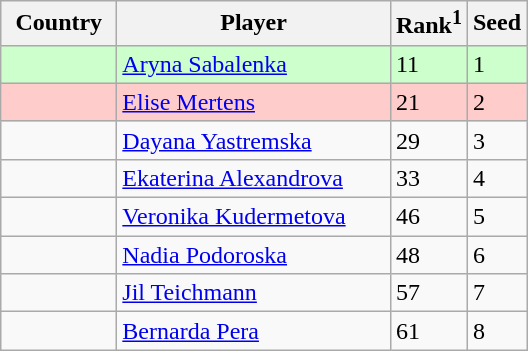<table class="sortable wikitable">
<tr>
<th width="70">Country</th>
<th width="175">Player</th>
<th>Rank<sup>1</sup></th>
<th>Seed</th>
</tr>
<tr style="background:#cfc;">
<td></td>
<td><a href='#'>Aryna Sabalenka</a></td>
<td>11</td>
<td>1</td>
</tr>
<tr style="background:#fcc;">
<td></td>
<td><a href='#'>Elise Mertens</a></td>
<td>21</td>
<td>2</td>
</tr>
<tr>
<td></td>
<td><a href='#'>Dayana Yastremska</a></td>
<td>29</td>
<td>3</td>
</tr>
<tr>
<td></td>
<td><a href='#'>Ekaterina Alexandrova</a></td>
<td>33</td>
<td>4</td>
</tr>
<tr>
<td></td>
<td><a href='#'>Veronika Kudermetova</a></td>
<td>46</td>
<td>5</td>
</tr>
<tr>
<td></td>
<td><a href='#'>Nadia Podoroska</a></td>
<td>48</td>
<td>6</td>
</tr>
<tr>
<td></td>
<td><a href='#'>Jil Teichmann</a></td>
<td>57</td>
<td>7</td>
</tr>
<tr>
<td></td>
<td><a href='#'>Bernarda Pera</a></td>
<td>61</td>
<td>8</td>
</tr>
</table>
